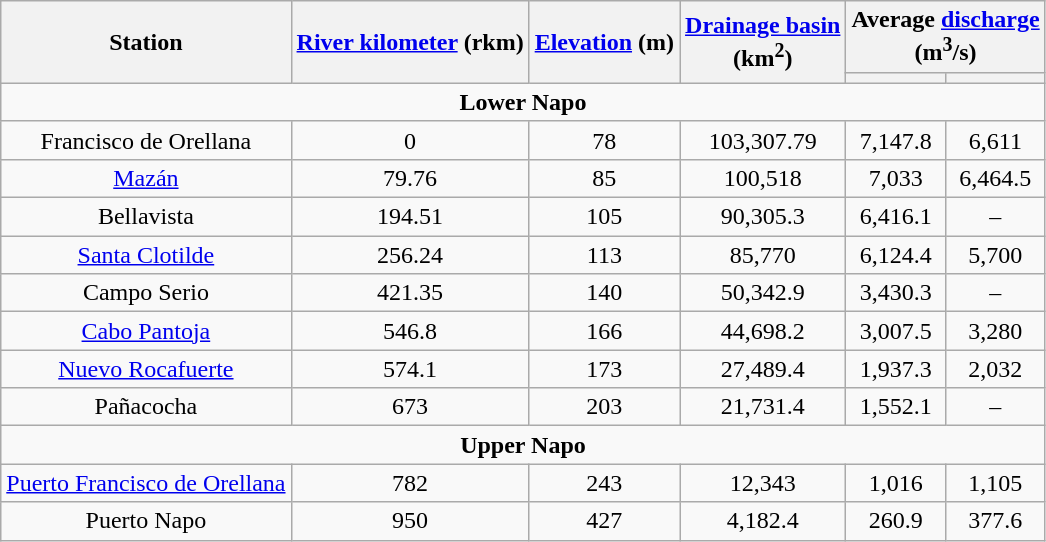<table class="wikitable" style="text-align:center;">
<tr>
<th rowspan="2">Station</th>
<th rowspan="2"><a href='#'>River kilometer</a> (rkm)</th>
<th rowspan="2"><a href='#'>Elevation</a> (m)</th>
<th rowspan="2"><a href='#'>Drainage basin</a><br>(km<sup>2</sup>)</th>
<th colspan="2">Average <a href='#'>discharge</a><br>(m<sup>3</sup>/s)</th>
</tr>
<tr>
<th></th>
<th></th>
</tr>
<tr>
<td colspan="6"><strong>Lower Napo</strong></td>
</tr>
<tr>
<td>Francisco de Orellana</td>
<td>0</td>
<td>78</td>
<td>103,307.79</td>
<td>7,147.8</td>
<td>6,611</td>
</tr>
<tr>
<td><a href='#'>Mazán</a></td>
<td>79.76</td>
<td>85</td>
<td>100,518</td>
<td>7,033</td>
<td>6,464.5</td>
</tr>
<tr>
<td>Bellavista</td>
<td>194.51</td>
<td>105</td>
<td>90,305.3</td>
<td>6,416.1</td>
<td>–</td>
</tr>
<tr>
<td><a href='#'>Santa Clotilde</a></td>
<td>256.24</td>
<td>113</td>
<td>85,770</td>
<td>6,124.4</td>
<td>5,700</td>
</tr>
<tr>
<td>Campo Serio</td>
<td>421.35</td>
<td>140</td>
<td>50,342.9</td>
<td>3,430.3</td>
<td>–</td>
</tr>
<tr>
<td><a href='#'>Cabo Pantoja</a></td>
<td>546.8</td>
<td>166</td>
<td>44,698.2</td>
<td>3,007.5</td>
<td>3,280</td>
</tr>
<tr>
<td><a href='#'>Nuevo Rocafuerte</a></td>
<td>574.1</td>
<td>173</td>
<td>27,489.4</td>
<td>1,937.3</td>
<td>2,032</td>
</tr>
<tr>
<td>Pañacocha</td>
<td>673</td>
<td>203</td>
<td>21,731.4</td>
<td>1,552.1</td>
<td>–</td>
</tr>
<tr>
<td colspan="6"><strong>Upper Napo</strong></td>
</tr>
<tr>
<td><a href='#'>Puerto Francisco de Orellana</a></td>
<td>782</td>
<td>243</td>
<td>12,343</td>
<td>1,016</td>
<td>1,105</td>
</tr>
<tr>
<td>Puerto Napo</td>
<td>950</td>
<td>427</td>
<td>4,182.4</td>
<td>260.9</td>
<td>377.6</td>
</tr>
</table>
